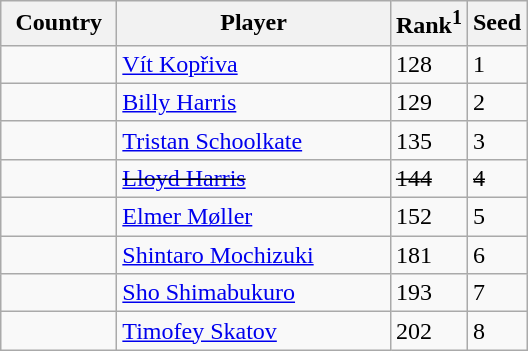<table class="sortable wikitable">
<tr>
<th width="70">Country</th>
<th width="175">Player</th>
<th>Rank<sup>1</sup></th>
<th>Seed</th>
</tr>
<tr>
<td></td>
<td><a href='#'>Vít Kopřiva</a></td>
<td>128</td>
<td>1</td>
</tr>
<tr>
<td></td>
<td><a href='#'>Billy Harris</a></td>
<td>129</td>
<td>2</td>
</tr>
<tr>
<td></td>
<td><a href='#'>Tristan Schoolkate</a></td>
<td>135</td>
<td>3</td>
</tr>
<tr>
<td><s></s></td>
<td><s><a href='#'>Lloyd Harris</a></s></td>
<td><s>144</s></td>
<td><s>4</s></td>
</tr>
<tr>
<td></td>
<td><a href='#'>Elmer Møller</a></td>
<td>152</td>
<td>5</td>
</tr>
<tr>
<td></td>
<td><a href='#'>Shintaro Mochizuki</a></td>
<td>181</td>
<td>6</td>
</tr>
<tr>
<td></td>
<td><a href='#'>Sho Shimabukuro</a></td>
<td>193</td>
<td>7</td>
</tr>
<tr>
<td></td>
<td><a href='#'>Timofey Skatov</a></td>
<td>202</td>
<td>8</td>
</tr>
</table>
